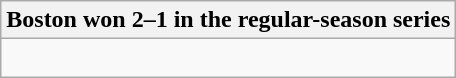<table class="wikitable collapsible collapsed">
<tr>
<th>Boston won 2–1 in the regular-season series</th>
</tr>
<tr>
<td><br>

</td>
</tr>
</table>
